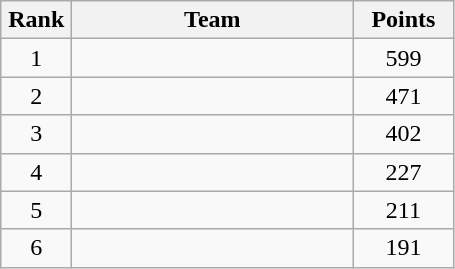<table class="wikitable" style="text-align:center;">
<tr>
<th width=40>Rank</th>
<th width=180>Team</th>
<th width=60>Points</th>
</tr>
<tr>
<td>1</td>
<td align=left></td>
<td>599</td>
</tr>
<tr>
<td>2</td>
<td align=left></td>
<td>471</td>
</tr>
<tr>
<td>3</td>
<td align=left></td>
<td>402</td>
</tr>
<tr>
<td>4</td>
<td align=left></td>
<td>227</td>
</tr>
<tr>
<td>5</td>
<td align=left></td>
<td>211</td>
</tr>
<tr>
<td>6</td>
<td align=left></td>
<td>191</td>
</tr>
</table>
